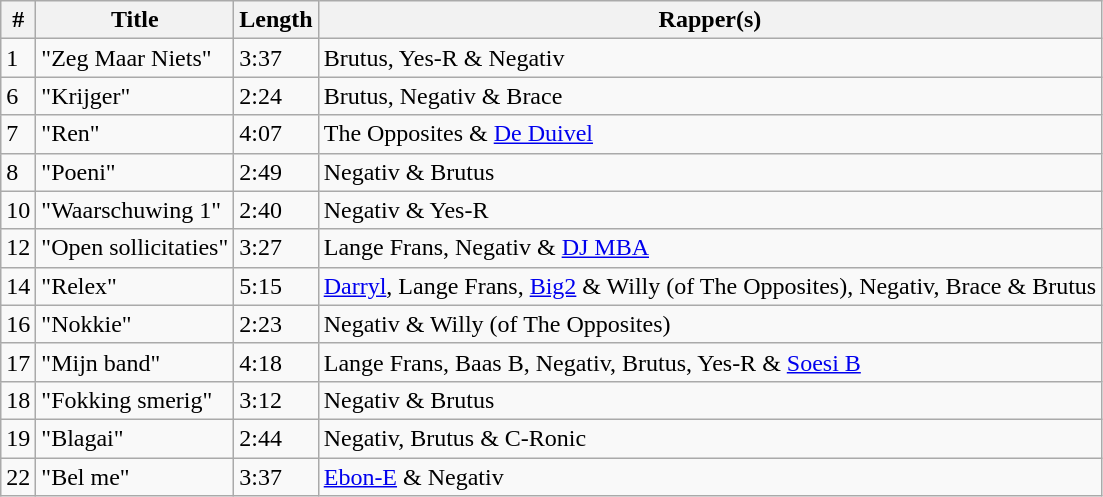<table class="wikitable">
<tr>
<th>#</th>
<th>Title</th>
<th>Length</th>
<th>Rapper(s)</th>
</tr>
<tr>
<td>1</td>
<td>"Zeg Maar Niets"</td>
<td>3:37</td>
<td>Brutus, Yes-R & Negativ</td>
</tr>
<tr>
<td>6</td>
<td>"Krijger"</td>
<td>2:24</td>
<td>Brutus, Negativ & Brace</td>
</tr>
<tr>
<td>7</td>
<td>"Ren"</td>
<td>4:07</td>
<td>The Opposites & <a href='#'>De Duivel</a></td>
</tr>
<tr>
<td>8</td>
<td>"Poeni"</td>
<td>2:49</td>
<td>Negativ & Brutus</td>
</tr>
<tr>
<td>10</td>
<td>"Waarschuwing 1"</td>
<td>2:40</td>
<td>Negativ & Yes-R</td>
</tr>
<tr>
<td>12</td>
<td>"Open sollicitaties"</td>
<td>3:27</td>
<td>Lange Frans, Negativ & <a href='#'>DJ MBA</a></td>
</tr>
<tr>
<td>14</td>
<td>"Relex"</td>
<td>5:15</td>
<td><a href='#'>Darryl</a>, Lange Frans, <a href='#'>Big2</a> & Willy (of The Opposites), Negativ, Brace & Brutus</td>
</tr>
<tr>
<td>16</td>
<td>"Nokkie"</td>
<td>2:23</td>
<td>Negativ & Willy (of The Opposites)</td>
</tr>
<tr>
<td>17</td>
<td>"Mijn band"</td>
<td>4:18</td>
<td>Lange Frans, Baas B, Negativ, Brutus, Yes-R & <a href='#'>Soesi B</a></td>
</tr>
<tr>
<td>18</td>
<td>"Fokking smerig"</td>
<td>3:12</td>
<td>Negativ & Brutus</td>
</tr>
<tr>
<td>19</td>
<td>"Blagai"</td>
<td>2:44</td>
<td>Negativ, Brutus & C-Ronic</td>
</tr>
<tr>
<td>22</td>
<td>"Bel me"</td>
<td>3:37</td>
<td><a href='#'>Ebon-E</a> & Negativ</td>
</tr>
</table>
